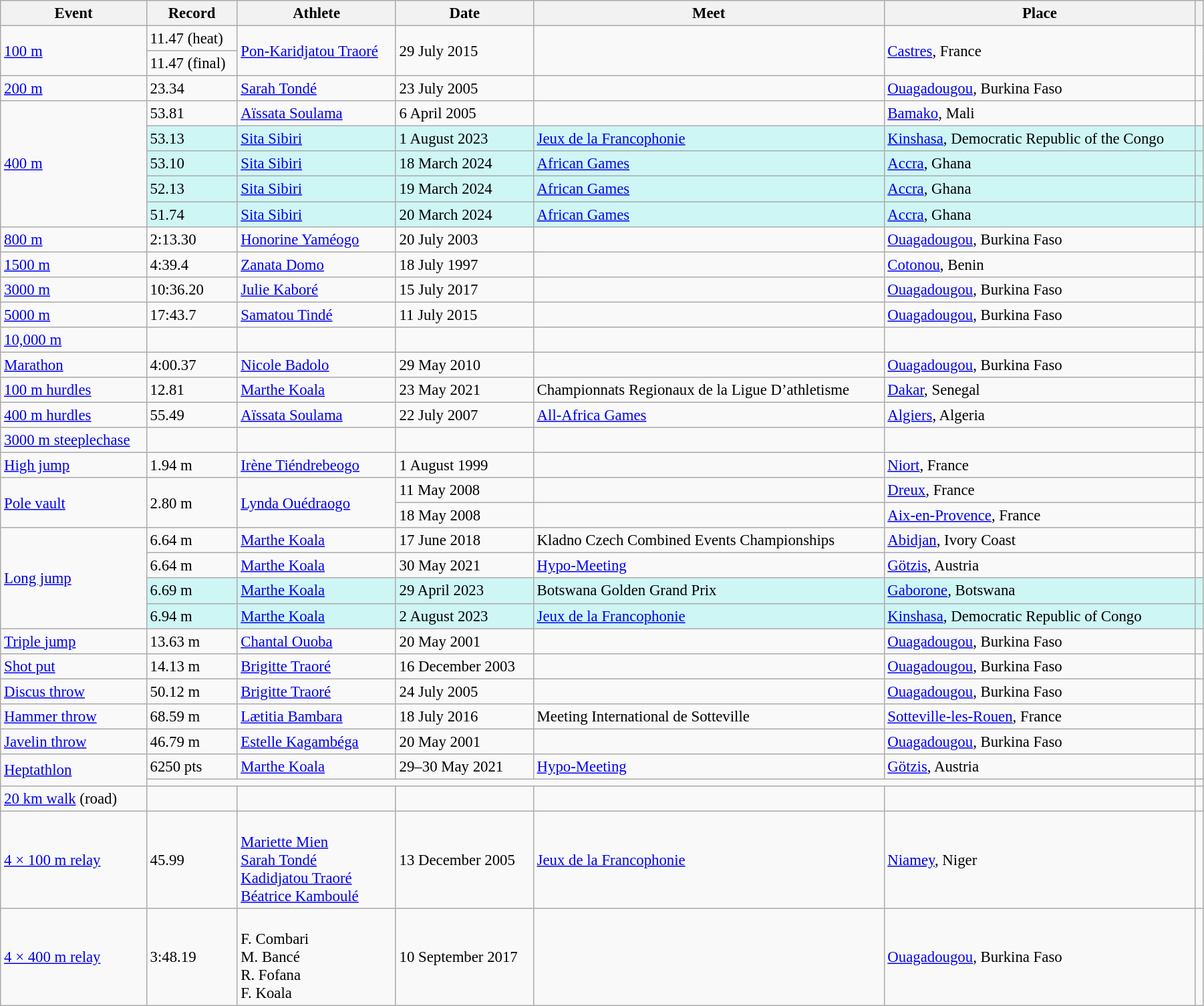<table class="wikitable" style="font-size:95%; width: 95%;">
<tr>
<th>Event</th>
<th>Record</th>
<th>Athlete</th>
<th>Date</th>
<th>Meet</th>
<th>Place</th>
<th></th>
</tr>
<tr>
<td rowspan=2><a href='#'>100 m</a></td>
<td>11.47  (heat)</td>
<td rowspan=2><a href='#'>Pon-Karidjatou Traoré</a></td>
<td rowspan=2>29 July 2015</td>
<td rowspan=2></td>
<td rowspan=2><a href='#'>Castres</a>, France</td>
<td rowspan=2></td>
</tr>
<tr>
<td>11.47  (final)</td>
</tr>
<tr>
<td><a href='#'>200 m</a></td>
<td>23.34 </td>
<td><a href='#'>Sarah Tondé</a></td>
<td>23 July 2005</td>
<td></td>
<td><a href='#'>Ouagadougou</a>, Burkina Faso</td>
<td></td>
</tr>
<tr>
<td rowspan=5><a href='#'>400 m</a></td>
<td>53.81</td>
<td><a href='#'>Aïssata Soulama</a></td>
<td>6 April 2005</td>
<td></td>
<td><a href='#'>Bamako</a>, Mali</td>
<td></td>
</tr>
<tr bgcolor=#CEF6F5>
<td>53.13</td>
<td><a href='#'>Sita Sibiri</a></td>
<td>1 August 2023</td>
<td><a href='#'>Jeux de la Francophonie</a></td>
<td><a href='#'>Kinshasa</a>, Democratic Republic of the Congo</td>
<td></td>
</tr>
<tr bgcolor="#CEF6F5">
<td>53.10</td>
<td><a href='#'>Sita Sibiri</a></td>
<td>18 March 2024</td>
<td><a href='#'>African Games</a></td>
<td><a href='#'>Accra</a>, Ghana</td>
<td></td>
</tr>
<tr bgcolor="#CEF6F5">
<td>52.13</td>
<td><a href='#'>Sita Sibiri</a></td>
<td>19 March 2024</td>
<td><a href='#'>African Games</a></td>
<td><a href='#'>Accra</a>, Ghana</td>
<td></td>
</tr>
<tr bgcolor="#CEF6F5">
<td>51.74</td>
<td><a href='#'>Sita Sibiri</a></td>
<td>20 March 2024</td>
<td><a href='#'>African Games</a></td>
<td><a href='#'>Accra</a>, Ghana</td>
<td></td>
</tr>
<tr>
<td><a href='#'>800 m</a></td>
<td>2:13.30</td>
<td><a href='#'>Honorine Yaméogo</a></td>
<td>20 July 2003</td>
<td></td>
<td><a href='#'>Ouagadougou</a>, Burkina Faso</td>
<td></td>
</tr>
<tr>
<td><a href='#'>1500 m</a></td>
<td>4:39.4 </td>
<td><a href='#'>Zanata Domo</a></td>
<td>18 July 1997</td>
<td></td>
<td><a href='#'>Cotonou</a>, Benin</td>
<td></td>
</tr>
<tr>
<td><a href='#'>3000 m</a></td>
<td>10:36.20</td>
<td><a href='#'>Julie Kaboré</a></td>
<td>15 July 2017</td>
<td></td>
<td><a href='#'>Ouagadougou</a>, Burkina Faso</td>
<td></td>
</tr>
<tr>
<td><a href='#'>5000 m</a></td>
<td>17:43.7 </td>
<td><a href='#'>Samatou Tindé</a></td>
<td>11 July 2015</td>
<td></td>
<td><a href='#'>Ouagadougou</a>, Burkina Faso</td>
<td></td>
</tr>
<tr>
<td><a href='#'>10,000 m</a></td>
<td></td>
<td></td>
<td></td>
<td></td>
<td></td>
<td></td>
</tr>
<tr>
<td><a href='#'>Marathon</a></td>
<td>4:00.37</td>
<td><a href='#'>Nicole Badolo</a></td>
<td>29 May 2010</td>
<td></td>
<td><a href='#'>Ouagadougou</a>, Burkina Faso</td>
<td></td>
</tr>
<tr>
<td><a href='#'>100 m hurdles</a></td>
<td>12.81 </td>
<td><a href='#'>Marthe Koala</a></td>
<td>23 May 2021</td>
<td>Championnats Regionaux de la Ligue D’athletisme</td>
<td><a href='#'>Dakar</a>, Senegal</td>
<td></td>
</tr>
<tr>
<td><a href='#'>400 m hurdles</a></td>
<td>55.49</td>
<td><a href='#'>Aïssata Soulama</a></td>
<td>22 July 2007</td>
<td><a href='#'>All-Africa Games</a></td>
<td><a href='#'>Algiers</a>, Algeria</td>
<td></td>
</tr>
<tr>
<td><a href='#'>3000 m steeplechase</a></td>
<td></td>
<td></td>
<td></td>
<td></td>
<td></td>
<td></td>
</tr>
<tr>
<td><a href='#'>High jump</a></td>
<td>1.94 m</td>
<td><a href='#'>Irène Tiéndrebeogo</a></td>
<td>1 August 1999</td>
<td></td>
<td><a href='#'>Niort</a>, France</td>
<td></td>
</tr>
<tr>
<td rowspan=2><a href='#'>Pole vault</a></td>
<td rowspan=2>2.80 m</td>
<td rowspan=2><a href='#'>Lynda Ouédraogo</a></td>
<td>11 May 2008</td>
<td></td>
<td><a href='#'>Dreux</a>, France</td>
<td></td>
</tr>
<tr>
<td>18 May 2008</td>
<td></td>
<td><a href='#'>Aix-en-Provence</a>, France</td>
<td></td>
</tr>
<tr>
<td rowspan=4><a href='#'>Long jump</a></td>
<td>6.64 m </td>
<td><a href='#'>Marthe Koala</a></td>
<td>17 June 2018</td>
<td>Kladno Czech Combined Events Championships</td>
<td><a href='#'>Abidjan</a>, Ivory Coast</td>
<td></td>
</tr>
<tr>
<td>6.64 m </td>
<td><a href='#'>Marthe Koala</a></td>
<td>30 May 2021</td>
<td><a href='#'>Hypo-Meeting</a></td>
<td><a href='#'>Götzis</a>, Austria</td>
<td></td>
</tr>
<tr bgcolor="#CEF6F5">
<td>6.69 m  </td>
<td><a href='#'>Marthe Koala</a></td>
<td>29 April 2023</td>
<td>Botswana Golden Grand Prix</td>
<td><a href='#'>Gaborone</a>, Botswana</td>
<td></td>
</tr>
<tr bgcolor=#CEF6F5>
<td>6.94 m </td>
<td><a href='#'>Marthe Koala</a></td>
<td>2 August 2023</td>
<td><a href='#'>Jeux de la Francophonie</a></td>
<td><a href='#'>Kinshasa</a>, Democratic Republic of Congo</td>
<td></td>
</tr>
<tr>
<td><a href='#'>Triple jump</a></td>
<td>13.63 m </td>
<td><a href='#'>Chantal Ouoba</a></td>
<td>20 May 2001</td>
<td></td>
<td><a href='#'>Ouagadougou</a>, Burkina Faso</td>
<td></td>
</tr>
<tr>
<td><a href='#'>Shot put</a></td>
<td>14.13 m</td>
<td><a href='#'>Brigitte Traoré</a></td>
<td>16 December 2003</td>
<td></td>
<td><a href='#'>Ouagadougou</a>, Burkina Faso</td>
<td></td>
</tr>
<tr>
<td><a href='#'>Discus throw</a></td>
<td>50.12 m</td>
<td><a href='#'>Brigitte Traoré</a></td>
<td>24 July 2005</td>
<td></td>
<td><a href='#'>Ouagadougou</a>, Burkina Faso</td>
<td></td>
</tr>
<tr>
<td><a href='#'>Hammer throw</a></td>
<td>68.59 m</td>
<td><a href='#'>Lætitia Bambara</a></td>
<td>18 July 2016</td>
<td>Meeting International de Sotteville</td>
<td><a href='#'>Sotteville-les-Rouen</a>, France</td>
<td></td>
</tr>
<tr>
<td><a href='#'>Javelin throw</a></td>
<td>46.79 m</td>
<td><a href='#'>Estelle Kagambéga</a></td>
<td>20 May 2001</td>
<td></td>
<td><a href='#'>Ouagadougou</a>, Burkina Faso</td>
<td></td>
</tr>
<tr>
<td rowspan=2><a href='#'>Heptathlon</a></td>
<td>6250 pts</td>
<td><a href='#'>Marthe Koala</a></td>
<td>29–30 May 2021</td>
<td><a href='#'>Hypo-Meeting</a></td>
<td><a href='#'>Götzis</a>, Austria</td>
<td></td>
</tr>
<tr>
<td colspan=5></td>
<td></td>
</tr>
<tr>
<td><a href='#'>20 km walk</a> (road)</td>
<td></td>
<td></td>
<td></td>
<td></td>
<td></td>
<td></td>
</tr>
<tr>
<td><a href='#'>4 × 100 m relay</a></td>
<td>45.99</td>
<td><br><a href='#'>Mariette Mien</a><br><a href='#'>Sarah Tondé</a><br><a href='#'>Kadidjatou Traoré</a><br><a href='#'>Béatrice Kamboulé</a></td>
<td>13 December 2005</td>
<td><a href='#'>Jeux de la Francophonie</a></td>
<td><a href='#'>Niamey</a>, Niger</td>
<td></td>
</tr>
<tr>
<td><a href='#'>4 × 400 m relay</a></td>
<td>3:48.19</td>
<td><br>F. Combari<br>M. Bancé<br>R. Fofana<br>F. Koala</td>
<td>10 September 2017</td>
<td></td>
<td><a href='#'>Ouagadougou</a>, Burkina Faso</td>
<td></td>
</tr>
</table>
